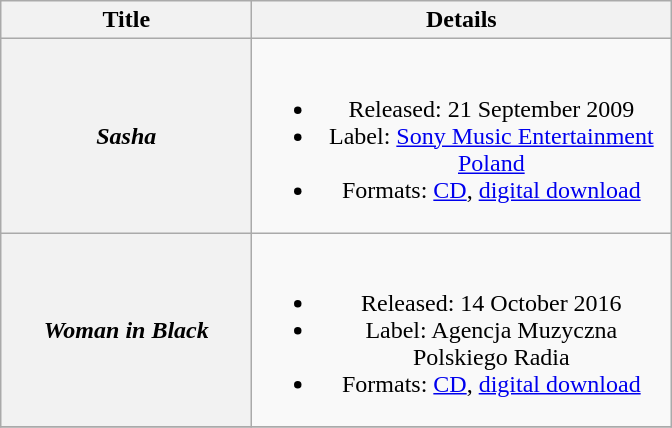<table class="wikitable plainrowheaders" style="text-align:center;">
<tr>
<th scope="col"  style="width:10em;">Title</th>
<th scope="col"  style="width:17em;">Details</th>
</tr>
<tr>
<th scope="row"><em>Sasha</em></th>
<td><br><ul><li>Released: 21 September 2009</li><li>Label: <a href='#'>Sony Music Entertainment Poland</a></li><li>Formats: <a href='#'>CD</a>, <a href='#'>digital download</a></li></ul></td>
</tr>
<tr>
<th scope="row"><em>Woman in Black</em></th>
<td><br><ul><li>Released: 14 October 2016</li><li>Label: Agencja Muzyczna Polskiego Radia</li><li>Formats: <a href='#'>CD</a>, <a href='#'>digital download</a></li></ul></td>
</tr>
<tr>
</tr>
</table>
